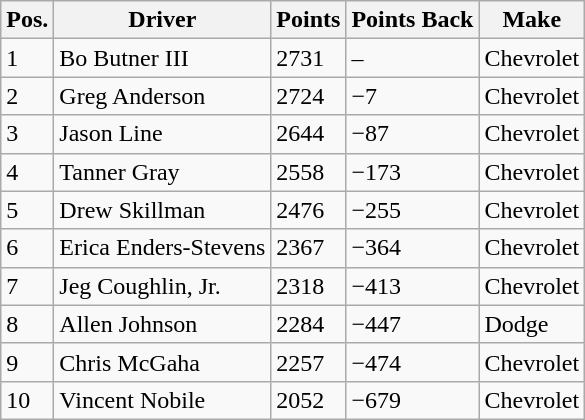<table class="wikitable">
<tr>
<th>Pos.</th>
<th>Driver</th>
<th>Points</th>
<th>Points Back</th>
<th>Make</th>
</tr>
<tr>
<td>1</td>
<td>Bo Butner III</td>
<td>2731</td>
<td>–</td>
<td>Chevrolet</td>
</tr>
<tr>
<td>2</td>
<td>Greg Anderson</td>
<td>2724</td>
<td>−7</td>
<td>Chevrolet</td>
</tr>
<tr>
<td>3</td>
<td>Jason Line</td>
<td>2644</td>
<td>−87</td>
<td>Chevrolet</td>
</tr>
<tr>
<td>4</td>
<td>Tanner Gray</td>
<td>2558</td>
<td>−173</td>
<td>Chevrolet</td>
</tr>
<tr>
<td>5</td>
<td>Drew Skillman</td>
<td>2476</td>
<td>−255</td>
<td>Chevrolet</td>
</tr>
<tr>
<td>6</td>
<td>Erica Enders-Stevens</td>
<td>2367</td>
<td>−364</td>
<td>Chevrolet</td>
</tr>
<tr>
<td>7</td>
<td>Jeg Coughlin, Jr.</td>
<td>2318</td>
<td>−413</td>
<td>Chevrolet</td>
</tr>
<tr>
<td>8</td>
<td>Allen Johnson</td>
<td>2284</td>
<td>−447</td>
<td>Dodge</td>
</tr>
<tr>
<td>9</td>
<td>Chris McGaha</td>
<td>2257</td>
<td>−474</td>
<td>Chevrolet</td>
</tr>
<tr>
<td>10</td>
<td>Vincent Nobile</td>
<td>2052</td>
<td>−679</td>
<td>Chevrolet</td>
</tr>
</table>
